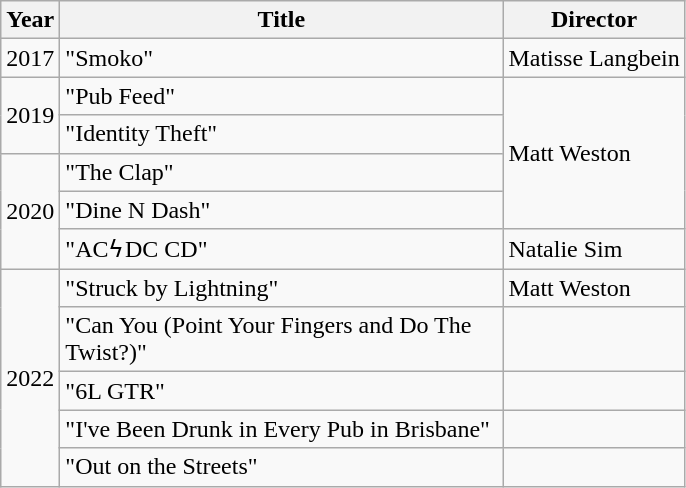<table class="wikitable">
<tr>
<th>Year</th>
<th style="width:18em;">Title</th>
<th>Director</th>
</tr>
<tr>
<td>2017</td>
<td>"Smoko"</td>
<td>Matisse Langbein</td>
</tr>
<tr>
<td rowspan="2">2019</td>
<td>"Pub Feed"</td>
<td rowspan="4">Matt Weston</td>
</tr>
<tr>
<td>"Identity Theft"</td>
</tr>
<tr>
<td rowspan="3">2020</td>
<td>"The Clap"</td>
</tr>
<tr>
<td>"Dine N Dash"</td>
</tr>
<tr>
<td>"ACϟDC CD"</td>
<td>Natalie Sim</td>
</tr>
<tr>
<td rowspan="5">2022</td>
<td>"Struck by Lightning"</td>
<td>Matt Weston</td>
</tr>
<tr>
<td>"Can You (Point Your Fingers and Do The Twist?)" </td>
<td></td>
</tr>
<tr>
<td>"6L GTR"</td>
<td></td>
</tr>
<tr>
<td>"I've Been Drunk in Every Pub in Brisbane"</td>
<td></td>
</tr>
<tr>
<td>"Out on the Streets"</td>
<td></td>
</tr>
</table>
